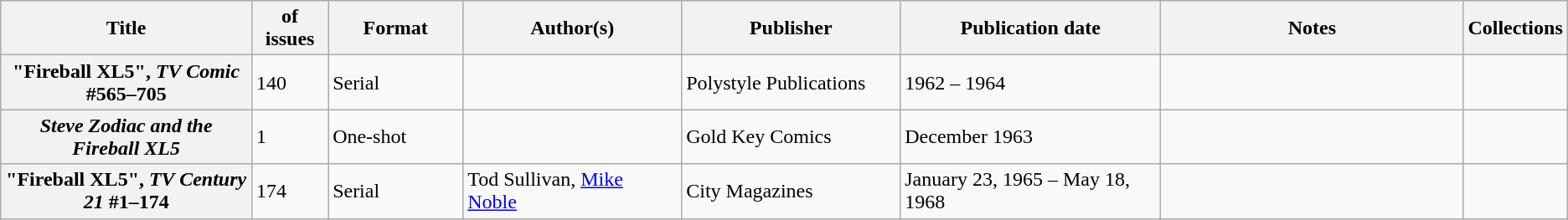<table class="wikitable">
<tr>
<th>Title</th>
<th style="width:40pt"> of issues</th>
<th style="width:75pt">Format</th>
<th style="width:125pt">Author(s)</th>
<th style="width:125pt">Publisher</th>
<th style="width:150pt">Publication date</th>
<th style="width:175pt">Notes</th>
<th>Collections</th>
</tr>
<tr>
<th>"Fireball XL5", <em>TV Comic</em> #565–705</th>
<td>140</td>
<td>Serial</td>
<td></td>
<td>Polystyle Publications</td>
<td>1962 – 1964</td>
<td></td>
<td></td>
</tr>
<tr>
<th><em>Steve Zodiac and the Fireball XL5</em></th>
<td>1</td>
<td>One-shot</td>
<td></td>
<td>Gold Key Comics</td>
<td>December 1963</td>
<td></td>
<td></td>
</tr>
<tr>
<th>"Fireball XL5", <em>TV Century 21</em> #1–174</th>
<td>174</td>
<td>Serial</td>
<td>Tod Sullivan, <a href='#'>Mike Noble</a></td>
<td>City Magazines</td>
<td>January 23, 1965 – May 18, 1968</td>
<td></td>
<td></td>
</tr>
</table>
